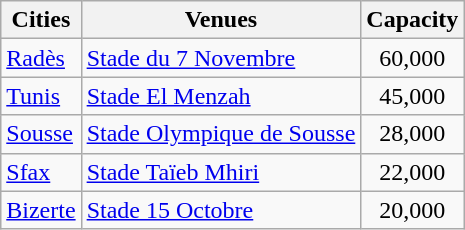<table class="wikitable">
<tr>
<th>Cities</th>
<th>Venues</th>
<th>Capacity</th>
</tr>
<tr>
<td rowspan=1><a href='#'>Radès</a></td>
<td><a href='#'>Stade du 7 Novembre</a></td>
<td align="center">60,000</td>
</tr>
<tr>
<td rowspan=1><a href='#'>Tunis</a></td>
<td><a href='#'>Stade El Menzah</a></td>
<td align="center">45,000</td>
</tr>
<tr>
<td rowspan=1><a href='#'>Sousse</a></td>
<td><a href='#'>Stade Olympique de Sousse</a></td>
<td align="center">28,000</td>
</tr>
<tr>
<td rowspan=1><a href='#'>Sfax</a></td>
<td><a href='#'>Stade Taïeb Mhiri</a></td>
<td align="center">22,000</td>
</tr>
<tr>
<td rowspan=1><a href='#'>Bizerte</a></td>
<td><a href='#'>Stade 15 Octobre</a></td>
<td align="center">20,000</td>
</tr>
</table>
